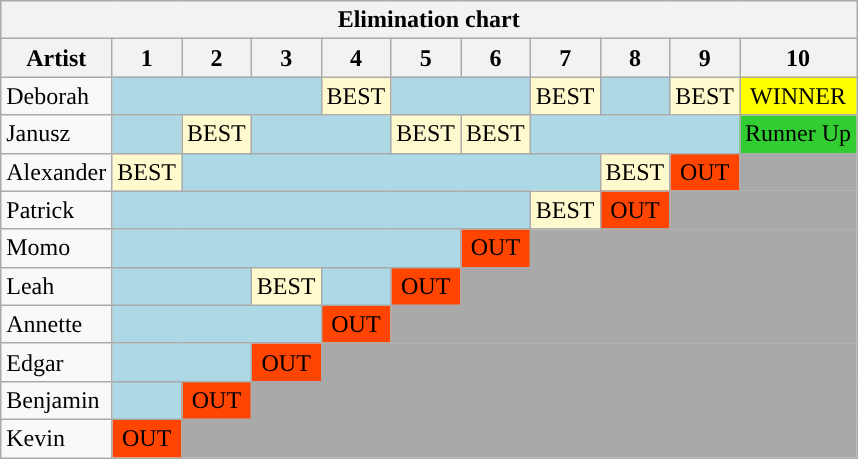<table class="wikitable" style="text-align:center">
<tr>
<th colspan="16">Elimination chart</th>
</tr>
<tr>
<th align="left">Artist</th>
<th>1</th>
<th>2</th>
<th>3</th>
<th>4</th>
<th>5</th>
<th>6</th>
<th>7</th>
<th>8</th>
<th>9</th>
<th>10</th>
</tr>
<tr>
<td align="left">Deborah</td>
<td colspan="3" style="background:Lightblue;"></td>
<td style="background:LemonChiffon;">BEST</td>
<td colspan="2" style="background:Lightblue;"></td>
<td style="background:LemonChiffon;">BEST</td>
<td style="background:Lightblue;"></td>
<td style="background:LemonChiffon;">BEST</td>
<td style="background:Yellow;">WINNER</td>
</tr>
<tr>
<td align="left">Janusz</td>
<td style="background:Lightblue;"></td>
<td style="background:LemonChiffon;">BEST</td>
<td colspan="2" style="background:Lightblue;"></td>
<td style="background:LemonChiffon;">BEST</td>
<td style="background:LemonChiffon;">BEST</td>
<td colspan="3" style="background:LightBlue;"></td>
<td style="background:LimeGreen;">Runner Up</td>
</tr>
<tr>
<td align="left">Alexander</td>
<td style="background:LemonChiffon;">BEST</td>
<td colspan="6" style="background:Lightblue;"></td>
<td style="background:LemonChiffon;">BEST</td>
<td style="background:orangered;">OUT</td>
<td style="background:darkgrey;"></td>
</tr>
<tr>
<td align="left">Patrick</td>
<td colspan="6" style="background:Lightblue;"></td>
<td style="background:LemonChiffon;">BEST</td>
<td style="background:orangered;">OUT</td>
<td colspan="2" style="background:darkgrey;"></td>
</tr>
<tr>
<td align="left">Momo</td>
<td colspan="5" style="background:Lightblue;"></td>
<td style="background:orangered;">OUT</td>
<td colspan="4" style="background:darkgrey;"></td>
</tr>
<tr>
<td align="left">Leah</td>
<td colspan="2" style="background:Lightblue;"></td>
<td style="background:LemonChiffon;">BEST</td>
<td style="background:Lightblue;"></td>
<td style="background:orangered;">OUT</td>
<td colspan="5" style="background:darkgrey;"></td>
</tr>
<tr>
<td align="left">Annette</td>
<td colspan="3" style="background:Lightblue;"></td>
<td style="background:orangered;">OUT</td>
<td colspan="6" style="background:darkgrey;"></td>
</tr>
<tr>
<td align="left">Edgar</td>
<td colspan="2" style="background:Lightblue;"></td>
<td style="background:orangered;">OUT</td>
<td colspan="7" style="background:darkgrey;"></td>
</tr>
<tr>
<td align="left">Benjamin</td>
<td style="background:Lightblue;"></td>
<td style="background:orangered;">OUT</td>
<td colspan="8" style="background:darkgrey;"></td>
</tr>
<tr>
<td align="left">Kevin</td>
<td style="background:orangered;">OUT</td>
<td colspan="9" style="background:darkgrey;"></td>
</tr>
</table>
